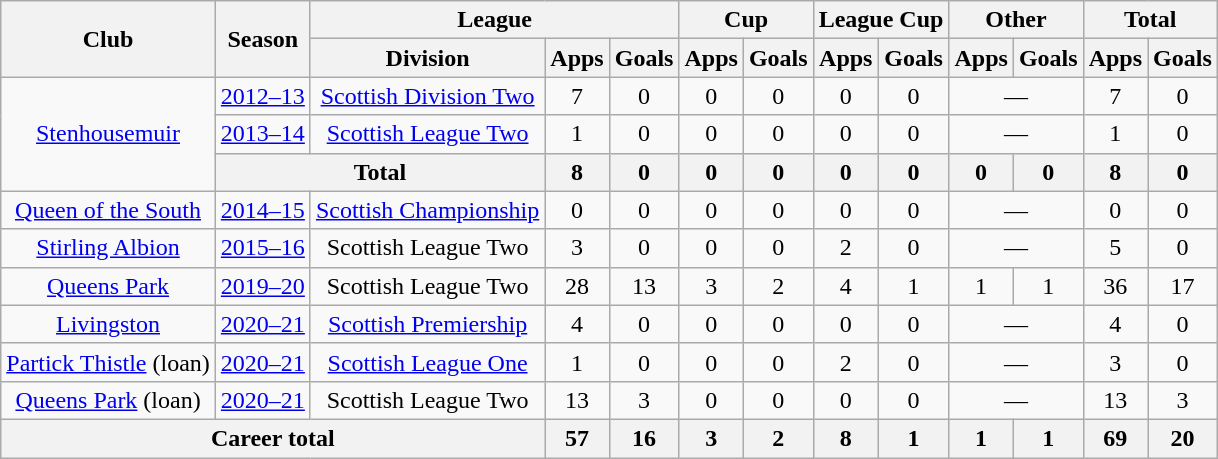<table class="wikitable" style="text-align:center">
<tr>
<th rowspan="2">Club</th>
<th rowspan="2">Season</th>
<th colspan="3">League</th>
<th colspan="2">Cup</th>
<th colspan="2">League Cup</th>
<th colspan="2">Other</th>
<th colspan="2">Total</th>
</tr>
<tr>
<th>Division</th>
<th>Apps</th>
<th>Goals</th>
<th>Apps</th>
<th>Goals</th>
<th>Apps</th>
<th>Goals</th>
<th>Apps</th>
<th>Goals</th>
<th>Apps</th>
<th>Goals</th>
</tr>
<tr>
<td rowspan=3><a href='#'>Stenhousemuir</a></td>
<td><a href='#'>2012–13</a></td>
<td><a href='#'>Scottish Division Two</a></td>
<td>7</td>
<td>0</td>
<td>0</td>
<td>0</td>
<td>0</td>
<td>0</td>
<td colspan=2>—</td>
<td>7</td>
<td>0</td>
</tr>
<tr>
<td><a href='#'>2013–14</a></td>
<td><a href='#'>Scottish League Two</a></td>
<td>1</td>
<td>0</td>
<td>0</td>
<td>0</td>
<td>0</td>
<td>0</td>
<td colspan=2>—</td>
<td>1</td>
<td>0</td>
</tr>
<tr>
<th colspan=2>Total</th>
<th>8</th>
<th>0</th>
<th>0</th>
<th>0</th>
<th>0</th>
<th>0</th>
<th>0</th>
<th>0</th>
<th>8</th>
<th>0</th>
</tr>
<tr>
<td><a href='#'>Queen of the South</a></td>
<td><a href='#'>2014–15</a></td>
<td><a href='#'>Scottish Championship</a></td>
<td>0</td>
<td>0</td>
<td>0</td>
<td>0</td>
<td>0</td>
<td>0</td>
<td colspan=2>—</td>
<td>0</td>
<td>0</td>
</tr>
<tr>
<td><a href='#'>Stirling Albion</a></td>
<td><a href='#'>2015–16</a></td>
<td>Scottish League Two</td>
<td>3</td>
<td>0</td>
<td>0</td>
<td>0</td>
<td>2</td>
<td>0</td>
<td colspan=2>—</td>
<td>5</td>
<td>0</td>
</tr>
<tr>
<td><a href='#'>Queens Park</a></td>
<td><a href='#'>2019–20</a></td>
<td>Scottish League Two</td>
<td>28</td>
<td>13</td>
<td>3</td>
<td>2</td>
<td>4</td>
<td>1</td>
<td>1</td>
<td>1</td>
<td>36</td>
<td>17</td>
</tr>
<tr>
<td><a href='#'>Livingston</a></td>
<td><a href='#'>2020–21</a></td>
<td><a href='#'>Scottish Premiership</a></td>
<td>4</td>
<td>0</td>
<td>0</td>
<td>0</td>
<td>0</td>
<td>0</td>
<td colspan=2>—</td>
<td>4</td>
<td>0</td>
</tr>
<tr>
<td><a href='#'>Partick Thistle</a> (loan)</td>
<td><a href='#'>2020–21</a></td>
<td><a href='#'>Scottish League One</a></td>
<td>1</td>
<td>0</td>
<td>0</td>
<td>0</td>
<td>2</td>
<td>0</td>
<td colspan=2>—</td>
<td>3</td>
<td>0</td>
</tr>
<tr>
<td><a href='#'>Queens Park</a> (loan)</td>
<td><a href='#'>2020–21</a></td>
<td>Scottish League Two</td>
<td>13</td>
<td>3</td>
<td>0</td>
<td>0</td>
<td>0</td>
<td>0</td>
<td colspan=2>—</td>
<td>13</td>
<td>3</td>
</tr>
<tr>
<th colspan="3">Career total</th>
<th>57</th>
<th>16</th>
<th>3</th>
<th>2</th>
<th>8</th>
<th>1</th>
<th>1</th>
<th>1</th>
<th>69</th>
<th>20</th>
</tr>
</table>
